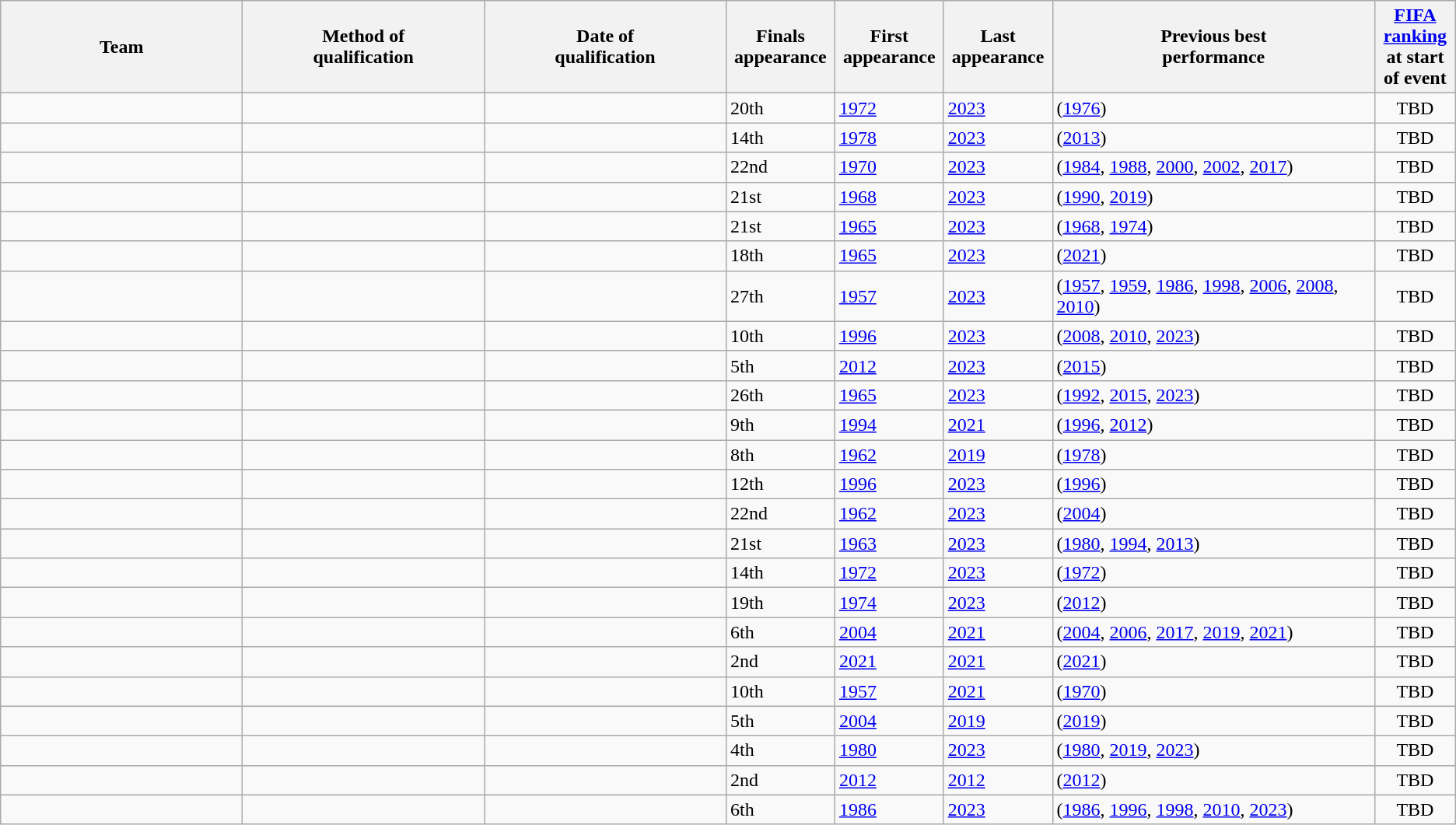<table class="wikitable sortable" style="text-align:left;">
<tr>
<th width="15%">Team</th>
<th width="15%">Method of<br>qualification</th>
<th width="15%">Date of<br>qualification</th>
<th width="5%">Finals<br>appearance</th>
<th width="5%">First<br>appearance</th>
<th width="5%">Last<br>appearance</th>
<th width="20%">Previous best<br>performance</th>
<th width="5%"><a href='#'>FIFA ranking</a><br>at start of event</th>
</tr>
<tr>
<td align="left"></td>
<td align="left"></td>
<td align="left"></td>
<td>20th</td>
<td><a href='#'>1972</a></td>
<td><a href='#'>2023</a></td>
<td align="left"> (<a href='#'>1976</a>)</td>
<td align="center">TBD</td>
</tr>
<tr>
<td align="left"></td>
<td align="left"></td>
<td align="left"></td>
<td>14th</td>
<td><a href='#'>1978</a></td>
<td><a href='#'>2023</a></td>
<td align="left"> (<a href='#'>2013</a>)</td>
<td align="center">TBD</td>
</tr>
<tr>
<td align="left"></td>
<td align="left"></td>
<td align="left"></td>
<td>22nd</td>
<td><a href='#'>1970</a></td>
<td><a href='#'>2023</a></td>
<td align="left"> (<a href='#'>1984</a>, <a href='#'>1988</a>, <a href='#'>2000</a>, <a href='#'>2002</a>, <a href='#'>2017</a>)</td>
<td align="center">TBD</td>
</tr>
<tr>
<td align="left"></td>
<td align="left"></td>
<td align="left"></td>
<td>21st</td>
<td><a href='#'>1968</a></td>
<td><a href='#'>2023</a></td>
<td align="left"> (<a href='#'>1990</a>, <a href='#'>2019</a>)</td>
<td align="center">TBD</td>
</tr>
<tr>
<td align="left"></td>
<td align="left"></td>
<td align="left"></td>
<td>21st</td>
<td><a href='#'>1965</a></td>
<td><a href='#'>2023</a></td>
<td align="left"> (<a href='#'>1968</a>, <a href='#'>1974</a>)</td>
<td align="center">TBD</td>
</tr>
<tr>
<td align="left"></td>
<td align="left"></td>
<td align="left"></td>
<td>18th</td>
<td><a href='#'>1965</a></td>
<td><a href='#'>2023</a></td>
<td align="left"> (<a href='#'>2021</a>)</td>
<td align="center">TBD</td>
</tr>
<tr>
<td align="left"></td>
<td align="left"></td>
<td align="left"></td>
<td>27th</td>
<td><a href='#'>1957</a></td>
<td><a href='#'>2023</a></td>
<td align="left"> (<a href='#'>1957</a>, <a href='#'>1959</a>, <a href='#'>1986</a>, <a href='#'>1998</a>, <a href='#'>2006</a>, <a href='#'>2008</a>, <a href='#'>2010</a>)</td>
<td align="center">TBD</td>
</tr>
<tr>
<td align="left"></td>
<td align="left"></td>
<td align="left"></td>
<td>10th</td>
<td><a href='#'>1996</a></td>
<td><a href='#'>2023</a></td>
<td align="left"> (<a href='#'>2008</a>, <a href='#'>2010</a>, <a href='#'>2023</a>)</td>
<td align="center">TBD</td>
</tr>
<tr>
<td align="left"></td>
<td align="left"></td>
<td align="left"></td>
<td>5th</td>
<td><a href='#'>2012</a></td>
<td><a href='#'>2023</a></td>
<td align="left"> (<a href='#'>2015</a>)</td>
<td align="center">TBD</td>
</tr>
<tr>
<td align="left"></td>
<td align="left"></td>
<td align="left"></td>
<td>26th</td>
<td><a href='#'>1965</a></td>
<td><a href='#'>2023</a></td>
<td align="left"> (<a href='#'>1992</a>, <a href='#'>2015</a>, <a href='#'>2023</a>)</td>
<td align="center">TBD</td>
</tr>
<tr>
<td align="left"></td>
<td align="left"></td>
<td align="left"></td>
<td>9th</td>
<td><a href='#'>1994</a></td>
<td><a href='#'>2021</a></td>
<td align="left"> (<a href='#'>1996</a>, <a href='#'>2012</a>)</td>
<td align="center">TBD</td>
</tr>
<tr>
<td align="left"></td>
<td align="left"></td>
<td align="left"></td>
<td>8th</td>
<td><a href='#'>1962</a></td>
<td><a href='#'>2019</a></td>
<td align="left"> (<a href='#'>1978</a>)</td>
<td align="center">TBD</td>
</tr>
<tr>
<td align="left"></td>
<td align="left"></td>
<td align="left"></td>
<td>12th</td>
<td><a href='#'>1996</a></td>
<td><a href='#'>2023</a></td>
<td align="left"> (<a href='#'>1996</a>)</td>
<td align="center">TBD</td>
</tr>
<tr>
<td align="left"></td>
<td align="left"></td>
<td align="left"></td>
<td>22nd</td>
<td><a href='#'>1962</a></td>
<td><a href='#'>2023</a></td>
<td align="left"> (<a href='#'>2004</a>)</td>
<td align="center">TBD</td>
</tr>
<tr>
<td align="left"></td>
<td align="left"></td>
<td align="left"></td>
<td>21st</td>
<td><a href='#'>1963</a></td>
<td><a href='#'>2023</a></td>
<td align="left"> (<a href='#'>1980</a>, <a href='#'>1994</a>, <a href='#'>2013</a>)</td>
<td align="center">TBD</td>
</tr>
<tr>
<td align="left"></td>
<td align="left"></td>
<td align="left"></td>
<td>14th</td>
<td><a href='#'>1972</a></td>
<td><a href='#'>2023</a></td>
<td align="left"> (<a href='#'>1972</a>)</td>
<td align="center">TBD</td>
</tr>
<tr>
<td align="left"></td>
<td align="left"></td>
<td align="left"></td>
<td>19th</td>
<td><a href='#'>1974</a></td>
<td><a href='#'>2023</a></td>
<td align="left"> (<a href='#'>2012</a>)</td>
<td align="center">TBD</td>
</tr>
<tr>
<td align="left"></td>
<td align="left"></td>
<td align="left"></td>
<td>6th</td>
<td><a href='#'>2004</a></td>
<td><a href='#'>2021</a></td>
<td align="left"> (<a href='#'>2004</a>, <a href='#'>2006</a>, <a href='#'>2017</a>, <a href='#'>2019</a>, <a href='#'>2021</a>)</td>
<td align="center">TBD</td>
</tr>
<tr>
<td align="left"></td>
<td align="left"></td>
<td align="left"></td>
<td>2nd</td>
<td><a href='#'>2021</a></td>
<td><a href='#'>2021</a></td>
<td align="left"> (<a href='#'>2021</a>)</td>
<td align="center">TBD</td>
</tr>
<tr>
<td align="left"></td>
<td align="left"></td>
<td align="left"></td>
<td>10th</td>
<td><a href='#'>1957</a></td>
<td><a href='#'>2021</a></td>
<td align="left"> (<a href='#'>1970</a>)</td>
<td align="center">TBD</td>
</tr>
<tr>
<td align="left"></td>
<td align="left"></td>
<td align="left"></td>
<td>5th</td>
<td><a href='#'>2004</a></td>
<td><a href='#'>2019</a></td>
<td align="left"> (<a href='#'>2019</a>)</td>
<td align="center">TBD</td>
</tr>
<tr>
<td align="left"></td>
<td align="left"></td>
<td align="left"></td>
<td>4th</td>
<td><a href='#'>1980</a></td>
<td><a href='#'>2023</a></td>
<td align="left"> (<a href='#'>1980</a>, <a href='#'>2019</a>, <a href='#'>2023</a>)</td>
<td align="center">TBD</td>
</tr>
<tr>
<td align="left"></td>
<td align="left"></td>
<td align="left"></td>
<td>2nd</td>
<td><a href='#'>2012</a></td>
<td><a href='#'>2012</a></td>
<td align="left"> (<a href='#'>2012</a>)</td>
<td align="center">TBD</td>
</tr>
<tr>
<td align="left"></td>
<td align="left"></td>
<td align="left"></td>
<td>6th</td>
<td><a href='#'>1986</a></td>
<td><a href='#'>2023</a></td>
<td align="left"> (<a href='#'>1986</a>, <a href='#'>1996</a>, <a href='#'>1998</a>, <a href='#'>2010</a>, <a href='#'>2023</a>)</td>
<td align="center">TBD</td>
</tr>
</table>
